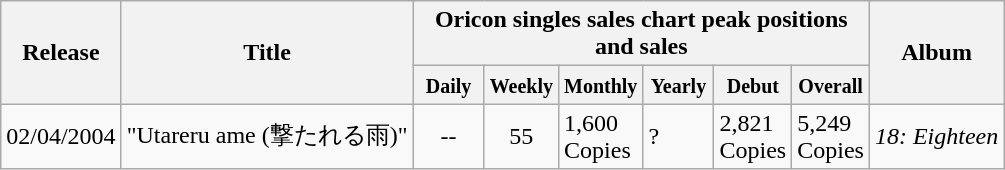<table class="wikitable">
<tr>
<th rowspan="2">Release</th>
<th rowspan="2">Title</th>
<th colspan="6"><strong>Oricon singles sales chart peak positions and sales</strong></th>
<th rowspan="2">Album</th>
</tr>
<tr>
<th width="40"><small>Daily</small></th>
<th width="40"><small>Weekly</small></th>
<th width="40"><small>Monthly</small></th>
<th width="40"><small>Yearly</small></th>
<th width="40"><small>Debut</small></th>
<th width="40"><small>Overall</small></th>
</tr>
<tr>
<td>02/04/2004</td>
<td>"Utareru ame (撃たれる雨)"</td>
<td align="center">--</td>
<td align="center">55</td>
<td>1,600 Copies</td>
<td>?</td>
<td>2,821 Copies</td>
<td>5,249 Copies</td>
<td><em>18: Eighteen</em></td>
</tr>
</table>
